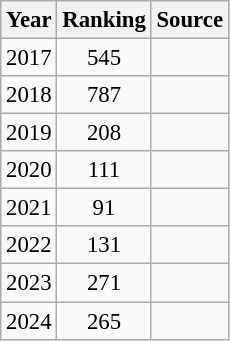<table class="wikitable" style="text-align:center; font-size: 95%;">
<tr>
<th>Year</th>
<th>Ranking</th>
<th>Source</th>
</tr>
<tr>
<td>2017</td>
<td>545</td>
<td></td>
</tr>
<tr>
<td>2018</td>
<td>787</td>
<td></td>
</tr>
<tr>
<td>2019</td>
<td>208</td>
<td></td>
</tr>
<tr>
<td>2020</td>
<td>111</td>
<td></td>
</tr>
<tr>
<td>2021</td>
<td>91</td>
<td></td>
</tr>
<tr>
<td>2022</td>
<td>131</td>
<td></td>
</tr>
<tr>
<td>2023</td>
<td>271</td>
<td></td>
</tr>
<tr>
<td>2024</td>
<td>265</td>
<td></td>
</tr>
</table>
